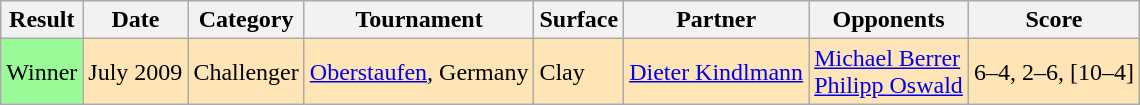<table class=wikitable>
<tr>
<th>Result</th>
<th>Date</th>
<th>Category</th>
<th>Tournament</th>
<th>Surface</th>
<th>Partner</th>
<th>Opponents</th>
<th>Score</th>
</tr>
<tr bgcolor=moccasin>
<td style="background:#98FB98">Winner</td>
<td>July 2009</td>
<td>Challenger</td>
<td><a href='#'>Oberstaufen</a>, Germany</td>
<td>Clay</td>
<td> <a href='#'>Dieter Kindlmann</a></td>
<td> <a href='#'>Michael Berrer</a><br> <a href='#'>Philipp Oswald</a></td>
<td>6–4, 2–6, [10–4]</td>
</tr>
</table>
